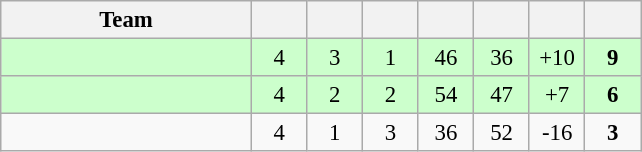<table class="wikitable" style="text-align:center;font-size:95%">
<tr>
<th width=160>Team</th>
<th width=30></th>
<th width=30></th>
<th width=30></th>
<th width=30></th>
<th width=30></th>
<th width=30></th>
<th width=30></th>
</tr>
<tr bgcolor=ccffcc>
<td align="left"></td>
<td>4</td>
<td>3</td>
<td>1</td>
<td>46</td>
<td>36</td>
<td>+10</td>
<td><strong>9</strong></td>
</tr>
<tr bgcolor=ccffcc>
<td align="left"></td>
<td>4</td>
<td>2</td>
<td>2</td>
<td>54</td>
<td>47</td>
<td>+7</td>
<td><strong>6</strong></td>
</tr>
<tr>
<td align="left"></td>
<td>4</td>
<td>1</td>
<td>3</td>
<td>36</td>
<td>52</td>
<td>-16</td>
<td><strong>3</strong></td>
</tr>
</table>
